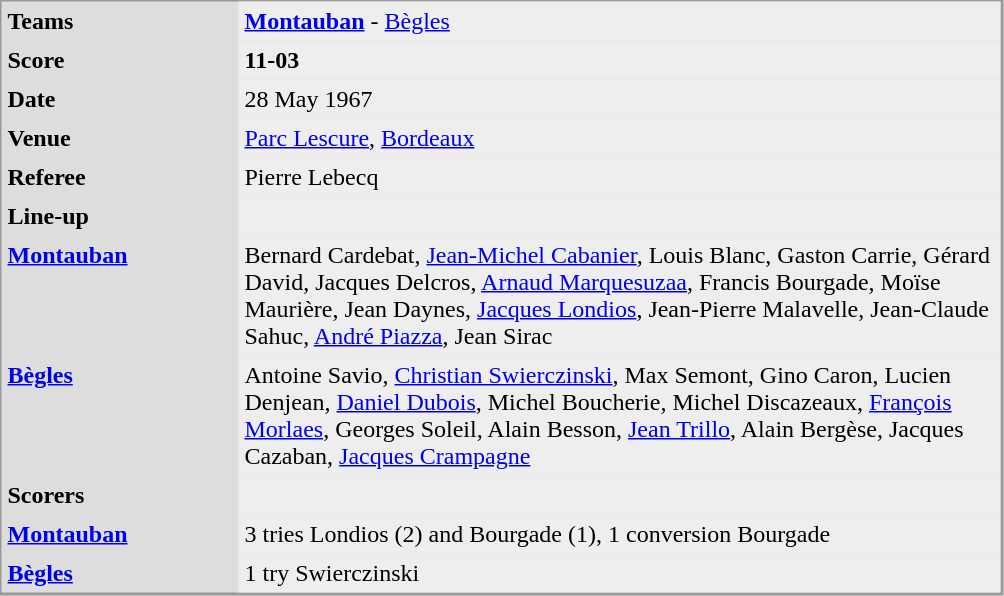<table align="left" cellpadding="4" cellspacing="0" style="margin: 0 0 0 0; border: 1px solid #999; border-right-width: 2px; border-bottom-width: 2px; background-color: #DDDDDD">
<tr>
<td width="150" valign="top"><strong>Teams</strong></td>
<td width="500" bgcolor=#EEEEEE><strong><a href='#'>Montauban</a> </strong> - <a href='#'>Bègles</a></td>
</tr>
<tr>
<td valign="top"><strong>Score</strong></td>
<td bgcolor=#EEEEEE><strong>11-03</strong></td>
</tr>
<tr>
<td valign="top"><strong>Date</strong></td>
<td bgcolor=#EEEEEE>28 May 1967</td>
</tr>
<tr>
<td valign="top"><strong>Venue</strong></td>
<td bgcolor=#EEEEEE><a href='#'>Parc Lescure</a>, <a href='#'>Bordeaux</a></td>
</tr>
<tr>
<td valign="top"><strong>Referee</strong></td>
<td bgcolor=#EEEEEE>Pierre Lebecq</td>
</tr>
<tr>
<td valign="top"><strong>Line-up</strong></td>
<td bgcolor=#EEEEEE></td>
</tr>
<tr>
<td valign="top"><strong><a href='#'>Montauban</a></strong></td>
<td bgcolor=#EEEEEE>Bernard Cardebat, <a href='#'>Jean-Michel Cabanier</a>, Louis Blanc, Gaston Carrie, Gérard David, Jacques Delcros, <a href='#'>Arnaud Marquesuzaa</a>, Francis Bourgade, Moïse Maurière, Jean Daynes, <a href='#'>Jacques Londios</a>, Jean-Pierre Malavelle, Jean-Claude Sahuc, <a href='#'>André Piazza</a>, Jean Sirac</td>
</tr>
<tr>
<td valign="top"><strong><a href='#'>Bègles</a></strong></td>
<td bgcolor=#EEEEEE>Antoine Savio, <a href='#'>Christian Swierczinski</a>, Max Semont, Gino Caron, Lucien Denjean, <a href='#'>Daniel Dubois</a>, Michel Boucherie, Michel Discazeaux, <a href='#'>François Morlaes</a>, Georges Soleil, Alain Besson, <a href='#'>Jean Trillo</a>, Alain Bergèse, Jacques Cazaban, <a href='#'>Jacques Crampagne</a></td>
</tr>
<tr>
<td valign="top"><strong>Scorers</strong></td>
<td bgcolor=#EEEEEE></td>
</tr>
<tr>
<td valign="top"><strong><a href='#'>Montauban</a></strong></td>
<td bgcolor=#EEEEEE>3 tries Londios (2) and Bourgade (1), 1 conversion Bourgade</td>
</tr>
<tr>
<td valign="top"><strong><a href='#'>Bègles</a></strong></td>
<td bgcolor=#EEEEEE>1 try Swierczinski</td>
</tr>
</table>
